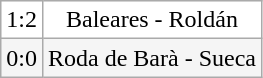<table class="wikitable">
<tr align=center bgcolor=white>
<td>1:2</td>
<td>Baleares - Roldán</td>
</tr>
<tr align=center bgcolor=#F5F5F5>
<td>0:0</td>
<td>Roda de Barà - Sueca</td>
</tr>
</table>
